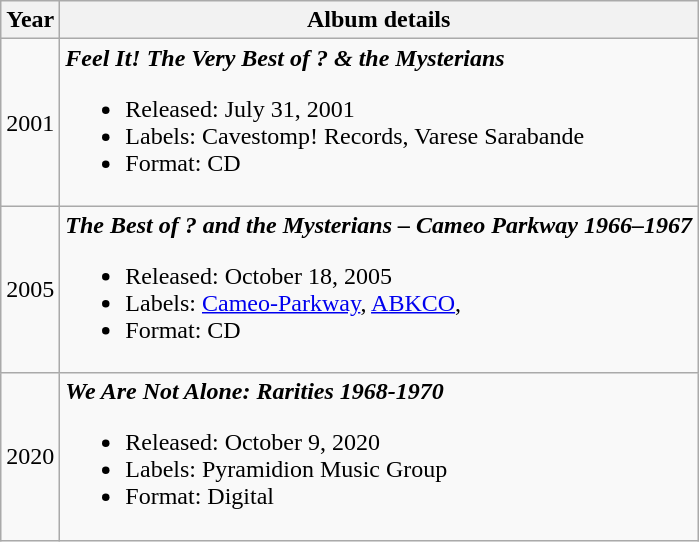<table class="wikitable">
<tr>
<th>Year</th>
<th>Album details</th>
</tr>
<tr>
<td>2001</td>
<td><strong><em>Feel It! The Very Best of ? & the Mysterians</em></strong><br><ul><li>Released: July 31, 2001</li><li>Labels: Cavestomp! Records, Varese Sarabande </li><li>Format: CD</li></ul></td>
</tr>
<tr>
<td>2005</td>
<td><strong><em>The Best of ? and the Mysterians – Cameo Parkway 1966–1967</em></strong><br><ul><li>Released: October 18, 2005</li><li>Labels: <a href='#'>Cameo-Parkway</a>, <a href='#'>ABKCO</a>, </li><li>Format: CD</li></ul></td>
</tr>
<tr>
<td>2020</td>
<td><strong><em>We Are Not Alone: Rarities 1968-1970</em></strong><br><ul><li>Released: October 9, 2020</li><li>Labels: Pyramidion Music Group</li><li>Format: Digital</li></ul></td>
</tr>
</table>
